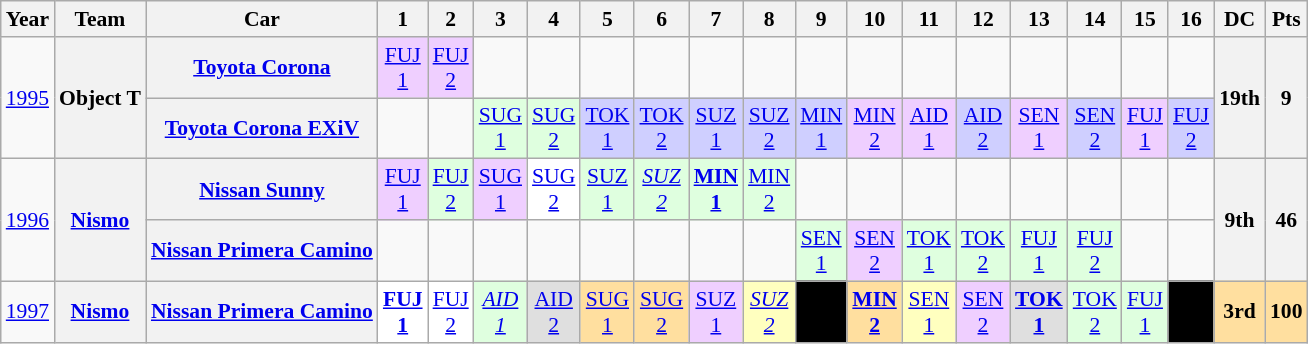<table class="wikitable" style="text-align:center; font-size:90%">
<tr>
<th>Year</th>
<th>Team</th>
<th>Car</th>
<th>1</th>
<th>2</th>
<th>3</th>
<th>4</th>
<th>5</th>
<th>6</th>
<th>7</th>
<th>8</th>
<th>9</th>
<th>10</th>
<th>11</th>
<th>12</th>
<th>13</th>
<th>14</th>
<th>15</th>
<th>16</th>
<th>DC</th>
<th>Pts</th>
</tr>
<tr>
<td rowspan="2"><a href='#'>1995</a></td>
<th rowspan="2">Object T</th>
<th><a href='#'>Toyota Corona</a></th>
<td style="background:#EFCFFF;"><a href='#'>FUJ<br>1</a><br></td>
<td style="background:#EFCFFF;"><a href='#'>FUJ<br>2</a><br></td>
<td></td>
<td></td>
<td></td>
<td></td>
<td></td>
<td></td>
<td></td>
<td></td>
<td></td>
<td></td>
<td></td>
<td></td>
<td></td>
<td></td>
<th rowspan="2">19th</th>
<th rowspan="2">9</th>
</tr>
<tr>
<th><a href='#'>Toyota Corona EXiV</a></th>
<td></td>
<td></td>
<td style="background:#DFFFDF;"><a href='#'>SUG<br>1</a><br></td>
<td style="background:#DFFFDF;"><a href='#'>SUG<br>2</a><br></td>
<td style="background:#CFCFFF;"><a href='#'>TOK<br>1</a><br></td>
<td style="background:#CFCFFF;"><a href='#'>TOK<br>2</a><br></td>
<td style="background:#CFCFFF;"><a href='#'>SUZ<br>1</a><br></td>
<td style="background:#CFCFFF;"><a href='#'>SUZ<br>2</a><br></td>
<td style="background:#CFCFFF;"><a href='#'>MIN<br>1</a><br></td>
<td style="background:#EFCFFF;"><a href='#'>MIN<br>2</a><br></td>
<td style="background:#EFCFFF;"><a href='#'>AID<br>1</a><br></td>
<td style="background:#CFCFFF;"><a href='#'>AID<br>2</a><br></td>
<td style="background:#EFCFFF;"><a href='#'>SEN<br>1</a><br></td>
<td style="background:#CFCFFF;"><a href='#'>SEN<br>2</a><br></td>
<td style="background:#EFCFFF;"><a href='#'>FUJ<br>1</a><br></td>
<td style="background:#CFCFFF;"><a href='#'>FUJ<br>2</a><br></td>
</tr>
<tr>
<td rowspan="2"><a href='#'>1996</a></td>
<th rowspan="2"><a href='#'>Nismo</a></th>
<th><a href='#'>Nissan Sunny</a></th>
<td style="background:#EFCFFF;"><a href='#'>FUJ<br>1</a><br></td>
<td style="background:#DFFFDF;"><a href='#'>FUJ<br>2</a><br></td>
<td style="background:#EFCFFF;"><a href='#'>SUG<br>1</a><br></td>
<td style="background:#FFFFFF;"><a href='#'>SUG<br>2</a><br></td>
<td style="background:#DFFFDF;"><a href='#'>SUZ<br>1</a><br></td>
<td style="background:#DFFFDF;"><em><a href='#'>SUZ<br>2</a></em><br></td>
<td style="background:#DFFFDF;"><strong><a href='#'>MIN<br>1</a></strong><br></td>
<td style="background:#DFFFDF;"><a href='#'>MIN<br>2</a><br></td>
<td></td>
<td></td>
<td></td>
<td></td>
<td></td>
<td></td>
<td></td>
<td></td>
<th rowspan="2">9th</th>
<th rowspan="2">46</th>
</tr>
<tr>
<th><a href='#'>Nissan Primera Camino</a></th>
<td></td>
<td></td>
<td></td>
<td></td>
<td></td>
<td></td>
<td></td>
<td></td>
<td style="background:#DFFFDF;"><a href='#'>SEN<br>1</a><br></td>
<td style="background:#EFCFFF;"><a href='#'>SEN<br>2</a><br></td>
<td style="background:#DFFFDF;"><a href='#'>TOK<br>1</a><br></td>
<td style="background:#DFFFDF;"><a href='#'>TOK<br>2</a><br></td>
<td style="background:#DFFFDF;"><a href='#'>FUJ<br>1</a><br></td>
<td style="background:#DFFFDF;"><a href='#'>FUJ<br>2</a><br></td>
<td></td>
<td></td>
</tr>
<tr>
<td><a href='#'>1997</a></td>
<th><a href='#'>Nismo</a></th>
<th><a href='#'>Nissan Primera Camino</a></th>
<td style="background:#FFFFFF;"><strong><a href='#'>FUJ<br>1</a></strong><br></td>
<td style="background:#FFFFFF;"><a href='#'>FUJ<br>2</a><br></td>
<td style="background:#DFFFDF;"><em><a href='#'>AID<br>1</a></em><br></td>
<td style="background:#DFDFDF;"><a href='#'>AID<br>2</a><br></td>
<td style="background:#FFDF9F;"><a href='#'>SUG<br>1</a><br></td>
<td style="background:#FFDF9F;"><a href='#'>SUG<br>2</a><br></td>
<td style="background:#EFCFFF;"><a href='#'>SUZ<br>1</a><br></td>
<td style="background:#FFFFBF;"><em><a href='#'>SUZ<br>2</a></em><br></td>
<td bgcolor="#000000" style="color:#FFFFFF"><strong><a href='#'></a></strong><br></td>
<td style="background:#FFDF9F;"><strong><a href='#'>MIN<br>2</a></strong><br></td>
<td style="background:#FFFFBF;"><a href='#'>SEN<br>1</a><br></td>
<td style="background:#EFCFFF;"><a href='#'>SEN<br>2</a><br></td>
<td style="background:#DFDFDF;"><strong><a href='#'>TOK<br>1</a></strong><br></td>
<td style="background:#DFFFDF;"><a href='#'>TOK<br>2</a><br></td>
<td style="background:#DFFFDF;"><a href='#'>FUJ<br>1</a><br></td>
<td bgcolor="#000000" style="color:#FFFFFF"><a href='#'></a><br></td>
<td style="background:#FFDF9F;"><strong>3rd</strong></td>
<td style="background:#FFDF9F;"><strong>100</strong></td>
</tr>
</table>
